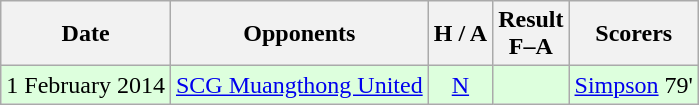<table class="wikitable" style="text-align:center">
<tr>
<th>Date</th>
<th>Opponents</th>
<th>H / A</th>
<th>Result<br>F–A</th>
<th>Scorers</th>
</tr>
<tr bgcolor="#ddffdd">
<td>1 February 2014</td>
<td><a href='#'>SCG Muangthong United</a></td>
<td><a href='#'>N</a></td>
<td></td>
<td><a href='#'>Simpson</a> 79'</td>
</tr>
</table>
